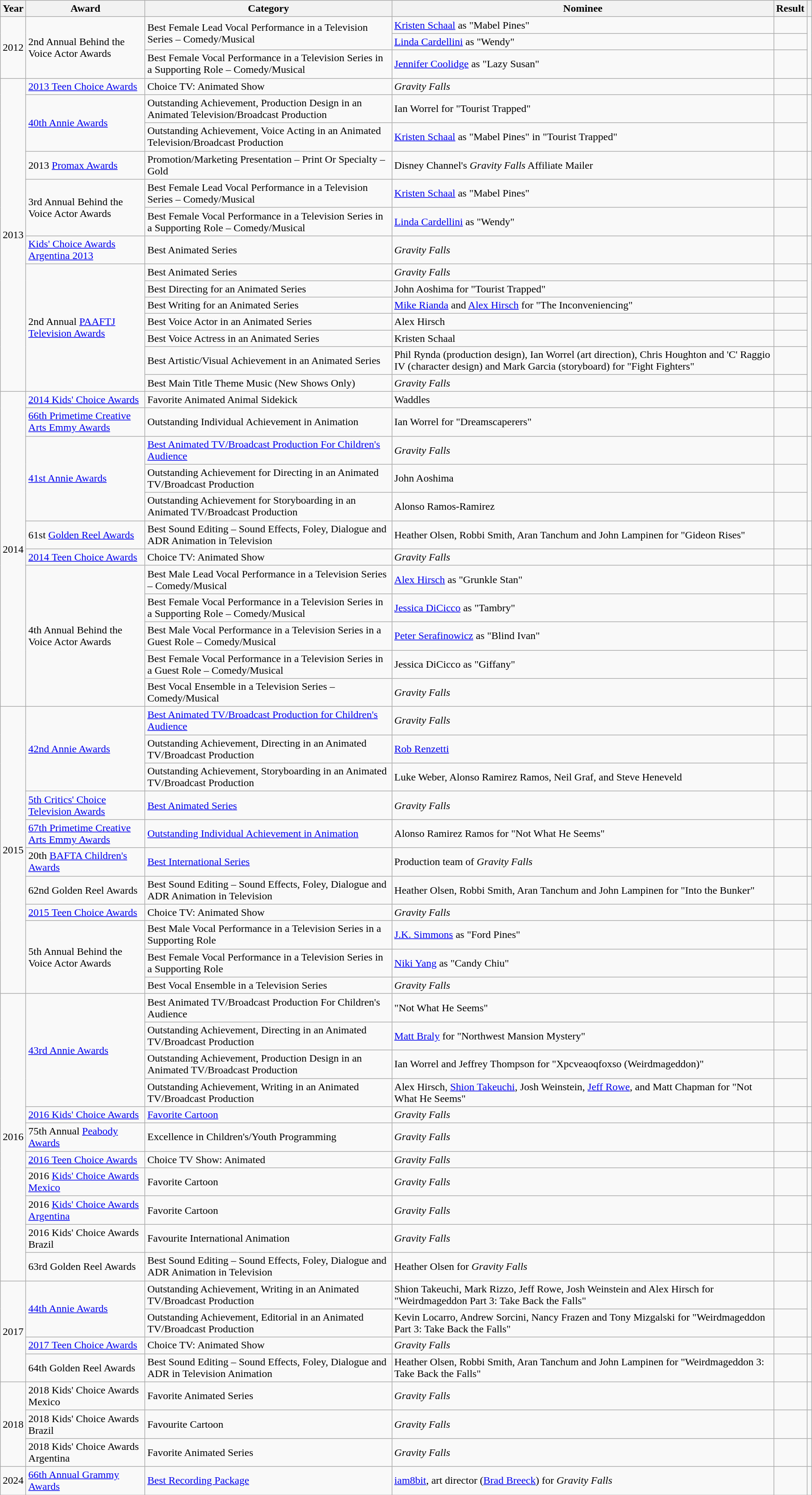<table class="wikitable sortable">
<tr>
<th>Year</th>
<th>Award</th>
<th>Category</th>
<th>Nominee</th>
<th>Result</th>
<th></th>
</tr>
<tr>
<td rowspan="3">2012</td>
<td rowspan="3">2nd Annual Behind the Voice Actor Awards</td>
<td rowspan="2">Best Female Lead Vocal Performance in a Television Series – Comedy/Musical</td>
<td><a href='#'>Kristen Schaal</a> as "Mabel Pines"</td>
<td></td>
<td rowspan="3" style="text-align:center;"></td>
</tr>
<tr>
<td><a href='#'>Linda Cardellini</a> as "Wendy"</td>
<td></td>
</tr>
<tr>
<td>Best Female Vocal Performance in a Television Series in a Supporting Role – Comedy/Musical</td>
<td><a href='#'>Jennifer Coolidge</a> as "Lazy Susan"</td>
<td></td>
</tr>
<tr>
<td rowspan="14">2013</td>
<td><a href='#'>2013 Teen Choice Awards</a></td>
<td>Choice TV: Animated Show</td>
<td><em>Gravity Falls</em></td>
<td></td>
<td align=center></td>
</tr>
<tr>
<td rowspan="2"><a href='#'>40th Annie Awards</a></td>
<td>Outstanding Achievement, Production Design in an Animated Television/Broadcast Production</td>
<td>Ian Worrel for "Tourist Trapped"</td>
<td></td>
<td rowspan="2" style="text-align:center;"></td>
</tr>
<tr>
<td>Outstanding Achievement, Voice Acting in an Animated Television/Broadcast Production</td>
<td><a href='#'>Kristen Schaal</a> as "Mabel Pines" in "Tourist Trapped"</td>
<td></td>
</tr>
<tr>
<td rowspan="1">2013 <a href='#'>Promax Awards</a></td>
<td>Promotion/Marketing Presentation – Print Or Specialty – Gold</td>
<td>Disney Channel's <em>Gravity Falls</em> Affiliate Mailer</td>
<td></td>
<td rowspan="1" style="text-align:center;"></td>
</tr>
<tr>
<td rowspan="2">3rd Annual Behind the Voice Actor Awards</td>
<td>Best Female Lead Vocal Performance in a Television Series – Comedy/Musical</td>
<td><a href='#'>Kristen Schaal</a> as "Mabel Pines"</td>
<td></td>
<td rowspan="2" style="text-align:center;"></td>
</tr>
<tr>
<td>Best Female Vocal Performance in a Television Series in a Supporting Role – Comedy/Musical</td>
<td><a href='#'>Linda Cardellini</a> as "Wendy"</td>
<td></td>
</tr>
<tr>
<td rowspan="1"><a href='#'>Kids' Choice Awards Argentina 2013</a></td>
<td>Best Animated Series</td>
<td><em>Gravity Falls</em></td>
<td></td>
<td rowspan="1" style="text-align:center;"></td>
</tr>
<tr>
<td rowspan="7">2nd Annual <a href='#'>PAAFTJ Television Awards</a></td>
<td>Best Animated Series</td>
<td><em>Gravity Falls</em></td>
<td></td>
<td rowspan="7"></td>
</tr>
<tr>
<td>Best Directing for an Animated Series</td>
<td>John Aoshima for "Tourist Trapped"</td>
<td></td>
</tr>
<tr>
<td>Best Writing for an Animated Series</td>
<td><a href='#'>Mike Rianda</a> and <a href='#'>Alex Hirsch</a> for "The Inconveniencing"</td>
<td></td>
</tr>
<tr>
<td>Best Voice Actor in an Animated Series</td>
<td>Alex Hirsch</td>
<td></td>
</tr>
<tr>
<td>Best Voice Actress in an Animated Series</td>
<td>Kristen Schaal</td>
<td></td>
</tr>
<tr>
<td>Best Artistic/Visual Achievement in an Animated Series</td>
<td>Phil Rynda (production design), Ian Worrel (art direction), Chris Houghton and 'C' Raggio IV (character design) and Mark Garcia (storyboard) for "Fight Fighters"</td>
<td></td>
</tr>
<tr>
<td>Best Main Title Theme Music (New Shows Only)</td>
<td><em>Gravity Falls</em></td>
<td></td>
</tr>
<tr>
<td rowspan="12">2014</td>
<td><a href='#'>2014 Kids' Choice Awards</a></td>
<td>Favorite Animated Animal Sidekick</td>
<td>Waddles</td>
<td></td>
<td align=center></td>
</tr>
<tr>
<td><a href='#'>66th Primetime Creative Arts Emmy Awards</a></td>
<td>Outstanding Individual Achievement in Animation</td>
<td>Ian Worrel for "Dreamscaperers"</td>
<td></td>
<td align=center></td>
</tr>
<tr>
<td rowspan="3"><a href='#'>41st Annie Awards</a></td>
<td><a href='#'>Best Animated TV/Broadcast Production For Children's Audience</a></td>
<td><em>Gravity Falls</em></td>
<td></td>
<td rowspan="3" style="text-align:center;"></td>
</tr>
<tr>
<td>Outstanding Achievement for Directing in an Animated TV/Broadcast Production</td>
<td>John Aoshima</td>
<td></td>
</tr>
<tr>
<td>Outstanding Achievement for Storyboarding in an Animated TV/Broadcast Production</td>
<td>Alonso Ramos-Ramirez</td>
<td></td>
</tr>
<tr>
<td rowspan="1">61st <a href='#'>Golden Reel Awards</a></td>
<td>Best Sound Editing – Sound Effects, Foley, Dialogue and ADR Animation in Television</td>
<td>Heather Olsen, Robbi Smith, Aran Tanchum and John Lampinen for "Gideon Rises"</td>
<td></td>
<td rowspan="1" style="text-align:center;"></td>
</tr>
<tr>
<td><a href='#'>2014 Teen Choice Awards</a></td>
<td>Choice TV: Animated Show</td>
<td><em>Gravity Falls</em></td>
<td></td>
<td align=center></td>
</tr>
<tr>
<td rowspan="5">4th Annual Behind the Voice Actor Awards</td>
<td>Best Male Lead Vocal Performance in a Television Series – Comedy/Musical</td>
<td><a href='#'>Alex Hirsch</a> as "Grunkle Stan"</td>
<td></td>
<td rowspan="5" style="text-align:center;"></td>
</tr>
<tr>
<td>Best Female Vocal Performance in a Television Series in a Supporting Role – Comedy/Musical</td>
<td><a href='#'>Jessica DiCicco</a> as "Tambry"</td>
<td></td>
</tr>
<tr>
<td>Best Male Vocal Performance in a Television Series in a Guest Role – Comedy/Musical</td>
<td><a href='#'>Peter Serafinowicz</a> as "Blind Ivan"</td>
<td></td>
</tr>
<tr>
<td>Best Female Vocal Performance in a Television Series in a Guest Role – Comedy/Musical</td>
<td>Jessica DiCicco as "Giffany"</td>
<td></td>
</tr>
<tr>
<td>Best Vocal Ensemble in a Television Series – Comedy/Musical</td>
<td><em>Gravity Falls</em></td>
<td></td>
</tr>
<tr>
<td rowspan="11">2015</td>
<td rowspan="3"><a href='#'>42nd Annie Awards</a></td>
<td><a href='#'>Best Animated TV/Broadcast Production for Children's Audience</a></td>
<td><em>Gravity Falls</em></td>
<td></td>
<td rowspan="3" style="text-align:center;"></td>
</tr>
<tr>
<td>Outstanding Achievement, Directing in an Animated TV/Broadcast Production</td>
<td><a href='#'>Rob Renzetti</a></td>
<td></td>
</tr>
<tr>
<td>Outstanding Achievement, Storyboarding in an Animated TV/Broadcast Production</td>
<td>Luke Weber, Alonso Ramirez Ramos, Neil Graf, and Steve Heneveld</td>
<td></td>
</tr>
<tr>
<td><a href='#'>5th Critics' Choice Television Awards</a></td>
<td><a href='#'>Best Animated Series</a></td>
<td><em>Gravity Falls</em></td>
<td></td>
<td align=center></td>
</tr>
<tr>
<td><a href='#'>67th Primetime Creative Arts Emmy Awards</a></td>
<td><a href='#'>Outstanding Individual Achievement in Animation</a></td>
<td>Alonso Ramirez Ramos for "Not What He Seems"</td>
<td></td>
<td align=center></td>
</tr>
<tr>
<td>20th <a href='#'>BAFTA Children's Awards</a></td>
<td><a href='#'>Best International Series</a></td>
<td>Production team of <em>Gravity Falls</em></td>
<td></td>
<td align=center></td>
</tr>
<tr>
<td rowspan="1">62nd Golden Reel Awards</td>
<td>Best Sound Editing – Sound Effects, Foley, Dialogue and ADR Animation in Television</td>
<td>Heather Olsen, Robbi Smith, Aran Tanchum and John Lampinen for "Into the Bunker"</td>
<td></td>
<td rowspan="1" style="text-align:center;"></td>
</tr>
<tr>
<td><a href='#'>2015 Teen Choice Awards</a></td>
<td>Choice TV: Animated Show</td>
<td><em>Gravity Falls</em></td>
<td></td>
<td align=center></td>
</tr>
<tr>
<td rowspan="3">5th Annual Behind the Voice Actor Awards</td>
<td>Best Male Vocal Performance in a Television Series in a Supporting Role</td>
<td><a href='#'>J.K. Simmons</a> as "Ford Pines"</td>
<td></td>
<td rowspan="3" style="text-align:center;"></td>
</tr>
<tr>
<td>Best Female Vocal Performance in a Television Series in a Supporting Role</td>
<td><a href='#'>Niki Yang</a> as "Candy Chiu"</td>
<td></td>
</tr>
<tr>
<td>Best Vocal Ensemble in a Television Series</td>
<td><em>Gravity Falls</em></td>
<td></td>
</tr>
<tr>
<td rowspan="11">2016</td>
<td rowspan="4"><a href='#'>43rd Annie Awards</a></td>
<td>Best Animated TV/Broadcast Production For Children's Audience</td>
<td>"Not What He Seems"</td>
<td></td>
<td rowspan="4" style="text-align:center;"></td>
</tr>
<tr>
<td>Outstanding Achievement, Directing in an Animated TV/Broadcast Production</td>
<td><a href='#'>Matt Braly</a> for "Northwest Mansion Mystery"</td>
<td></td>
</tr>
<tr>
<td>Outstanding Achievement, Production Design in an Animated TV/Broadcast Production</td>
<td>Ian Worrel and Jeffrey Thompson for "Xpcveaoqfoxso (Weirdmageddon)"</td>
<td></td>
</tr>
<tr>
<td>Outstanding Achievement, Writing in an Animated TV/Broadcast Production</td>
<td>Alex Hirsch, <a href='#'>Shion Takeuchi</a>, Josh Weinstein, <a href='#'>Jeff Rowe</a>, and Matt Chapman for "Not What He Seems"</td>
<td></td>
</tr>
<tr>
<td><a href='#'>2016 Kids' Choice Awards</a></td>
<td><a href='#'>Favorite Cartoon</a></td>
<td><em>Gravity Falls</em></td>
<td></td>
<td align=center></td>
</tr>
<tr>
<td>75th Annual <a href='#'>Peabody Awards</a></td>
<td>Excellence in Children's/Youth Programming</td>
<td><em>Gravity Falls</em></td>
<td></td>
<td align=center></td>
</tr>
<tr>
<td><a href='#'>2016 Teen Choice Awards</a></td>
<td>Choice TV Show: Animated</td>
<td><em>Gravity Falls</em></td>
<td></td>
<td align=center></td>
</tr>
<tr>
<td rowspan="1">2016 <a href='#'>Kids' Choice Awards Mexico</a></td>
<td>Favorite Cartoon</td>
<td><em>Gravity Falls</em></td>
<td></td>
<td rowspan="1" style="text-align:center;"></td>
</tr>
<tr>
<td rowspan="1">2016 <a href='#'>Kids' Choice Awards Argentina</a></td>
<td>Favorite Cartoon</td>
<td><em>Gravity Falls</em></td>
<td></td>
<td rowspan="1" style="text-align:center;"></td>
</tr>
<tr>
<td rowspan="1">2016 Kids' Choice Awards Brazil</td>
<td>Favourite International Animation</td>
<td><em>Gravity Falls</em></td>
<td></td>
<td rowspan="1" style="text-align:center;"></td>
</tr>
<tr>
<td rowspan="1">63rd Golden Reel Awards</td>
<td>Best Sound Editing – Sound Effects, Foley, Dialogue and ADR Animation in Television</td>
<td>Heather Olsen for <em>Gravity Falls</em></td>
<td></td>
<td rowspan="1" style="text-align:center;"></td>
</tr>
<tr>
<td rowspan="4">2017</td>
<td rowspan="2"><a href='#'>44th Annie Awards</a></td>
<td>Outstanding Achievement, Writing in an Animated TV/Broadcast Production</td>
<td>Shion Takeuchi, Mark Rizzo, Jeff Rowe, Josh Weinstein and Alex Hirsch for "Weirdmageddon Part 3: Take Back the Falls"</td>
<td></td>
<td rowspan="2" style="text-align:center;"></td>
</tr>
<tr>
<td>Outstanding Achievement, Editorial in an Animated TV/Broadcast Production</td>
<td>Kevin Locarro, Andrew Sorcini, Nancy Frazen and Tony Mizgalski for "Weirdmageddon Part 3: Take Back the Falls"</td>
<td></td>
</tr>
<tr>
<td><a href='#'>2017 Teen Choice Awards</a></td>
<td>Choice TV: Animated Show</td>
<td><em>Gravity Falls</em></td>
<td></td>
<td align=center></td>
</tr>
<tr>
<td rowspan="1">64th Golden Reel Awards</td>
<td>Best Sound Editing – Sound Effects, Foley, Dialogue and ADR in Television Animation</td>
<td>Heather Olsen, Robbi Smith, Aran Tanchum and John Lampinen for "Weirdmageddon 3: Take Back the Falls"</td>
<td></td>
<td rowspan="1" style="text-align:center;"></td>
</tr>
<tr>
<td rowspan="3">2018</td>
<td rowspan="1">2018 Kids' Choice Awards Mexico</td>
<td>Favorite Animated Series</td>
<td><em>Gravity Falls</em></td>
<td></td>
<td rowspan="1" style="text-align:center;"></td>
</tr>
<tr>
<td rowspan="1">2018 Kids' Choice Awards Brazil</td>
<td>Favourite Cartoon</td>
<td><em>Gravity Falls</em></td>
<td></td>
<td rowspan="1" style="text-align:center;"></td>
</tr>
<tr>
<td rowspan="1">2018 Kids' Choice Awards Argentina</td>
<td>Favorite Animated Series</td>
<td><em>Gravity Falls</em></td>
<td></td>
<td rowspan="1" style="text-align:center;"></td>
</tr>
<tr>
<td rowspan="1">2024</td>
<td rowspan="1"><a href='#'>66th Annual Grammy Awards</a></td>
<td><a href='#'>Best Recording Package</a></td>
<td><a href='#'>iam8bit</a>, art director (<a href='#'>Brad Breeck</a>) for <em>Gravity Falls</em></td>
<td></td>
<td rowspan="1" style="text-align:center;"></td>
</tr>
</table>
